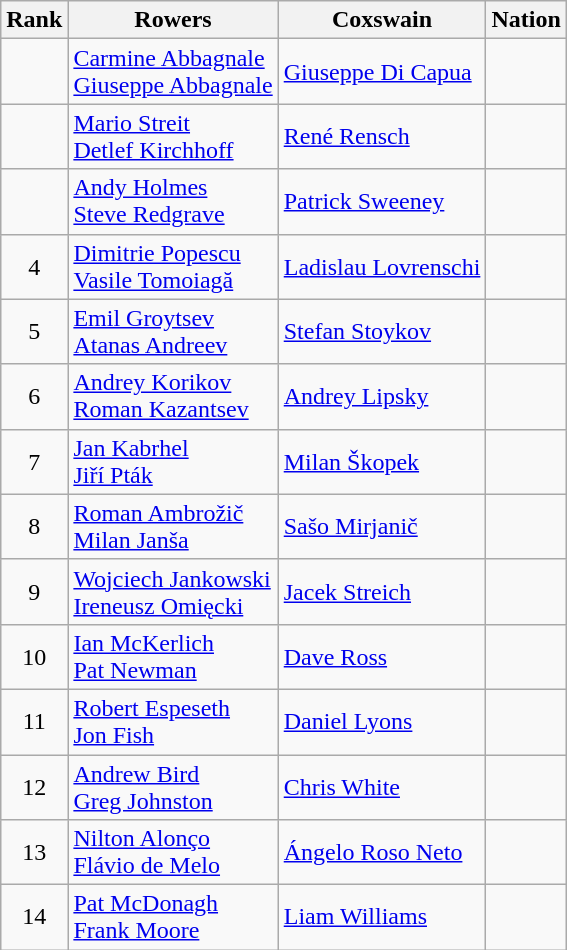<table class="wikitable sortable">
<tr>
<th>Rank</th>
<th>Rowers</th>
<th>Coxswain</th>
<th>Nation</th>
</tr>
<tr>
<td align=center></td>
<td><a href='#'>Carmine Abbagnale</a><br><a href='#'>Giuseppe Abbagnale</a></td>
<td><a href='#'>Giuseppe Di Capua</a></td>
<td></td>
</tr>
<tr>
<td align=center></td>
<td><a href='#'>Mario Streit</a><br><a href='#'>Detlef Kirchhoff</a></td>
<td><a href='#'>René Rensch</a></td>
<td></td>
</tr>
<tr>
<td align=center></td>
<td><a href='#'>Andy Holmes</a><br><a href='#'>Steve Redgrave</a></td>
<td><a href='#'>Patrick Sweeney</a></td>
<td></td>
</tr>
<tr>
<td align=center>4</td>
<td><a href='#'>Dimitrie Popescu</a><br><a href='#'>Vasile Tomoiagă</a></td>
<td><a href='#'>Ladislau Lovrenschi</a></td>
<td></td>
</tr>
<tr>
<td align=center>5</td>
<td><a href='#'>Emil Groytsev</a><br><a href='#'>Atanas Andreev</a></td>
<td><a href='#'>Stefan Stoykov</a></td>
<td></td>
</tr>
<tr>
<td align=center>6</td>
<td><a href='#'>Andrey Korikov</a><br><a href='#'>Roman Kazantsev</a></td>
<td><a href='#'>Andrey Lipsky</a></td>
<td></td>
</tr>
<tr>
<td align=center>7</td>
<td><a href='#'>Jan Kabrhel</a><br><a href='#'>Jiří Pták</a></td>
<td><a href='#'>Milan Škopek</a></td>
<td></td>
</tr>
<tr>
<td align=center>8</td>
<td><a href='#'>Roman Ambrožič</a><br><a href='#'>Milan Janša</a></td>
<td><a href='#'>Sašo Mirjanič</a></td>
<td></td>
</tr>
<tr>
<td align=center>9</td>
<td><a href='#'>Wojciech Jankowski</a><br><a href='#'>Ireneusz Omięcki</a></td>
<td><a href='#'>Jacek Streich</a></td>
<td></td>
</tr>
<tr>
<td align=center>10</td>
<td><a href='#'>Ian McKerlich</a><br><a href='#'>Pat Newman</a></td>
<td><a href='#'>Dave Ross</a></td>
<td></td>
</tr>
<tr>
<td align=center>11</td>
<td><a href='#'>Robert Espeseth</a><br><a href='#'>Jon Fish</a></td>
<td><a href='#'>Daniel Lyons</a></td>
<td></td>
</tr>
<tr>
<td align=center>12</td>
<td><a href='#'>Andrew Bird</a><br><a href='#'>Greg Johnston</a></td>
<td><a href='#'>Chris White</a></td>
<td></td>
</tr>
<tr>
<td align=center>13</td>
<td><a href='#'>Nilton Alonço</a><br><a href='#'>Flávio de Melo</a></td>
<td><a href='#'>Ángelo Roso Neto</a></td>
<td></td>
</tr>
<tr>
<td align=center>14</td>
<td><a href='#'>Pat McDonagh</a><br><a href='#'>Frank Moore</a></td>
<td><a href='#'>Liam Williams</a></td>
<td></td>
</tr>
</table>
